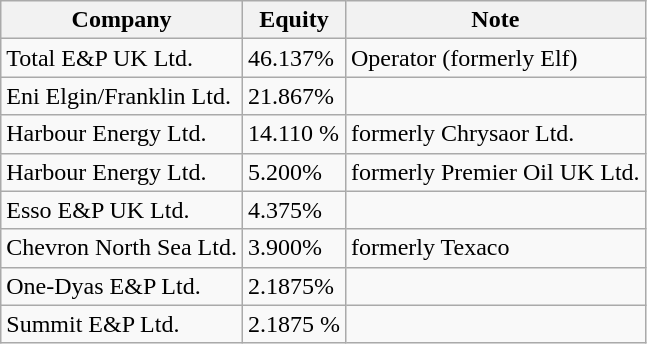<table class="wikitable">
<tr>
<th>Company</th>
<th>Equity</th>
<th>Note</th>
</tr>
<tr>
<td>Total E&P UK Ltd.</td>
<td>46.137%</td>
<td>Operator (formerly Elf)</td>
</tr>
<tr>
<td>Eni Elgin/Franklin Ltd.</td>
<td>21.867%</td>
<td></td>
</tr>
<tr>
<td>Harbour Energy Ltd.</td>
<td>14.110 %</td>
<td>formerly Chrysaor Ltd.</td>
</tr>
<tr>
<td>Harbour Energy Ltd.</td>
<td>5.200%</td>
<td>formerly Premier Oil UK Ltd.</td>
</tr>
<tr>
<td>Esso E&P UK Ltd.</td>
<td>4.375%</td>
<td></td>
</tr>
<tr>
<td>Chevron North Sea Ltd.</td>
<td>3.900%</td>
<td>formerly Texaco</td>
</tr>
<tr>
<td>One-Dyas E&P Ltd.</td>
<td>2.1875%</td>
<td></td>
</tr>
<tr>
<td>Summit E&P Ltd.</td>
<td>2.1875 %</td>
<td></td>
</tr>
</table>
